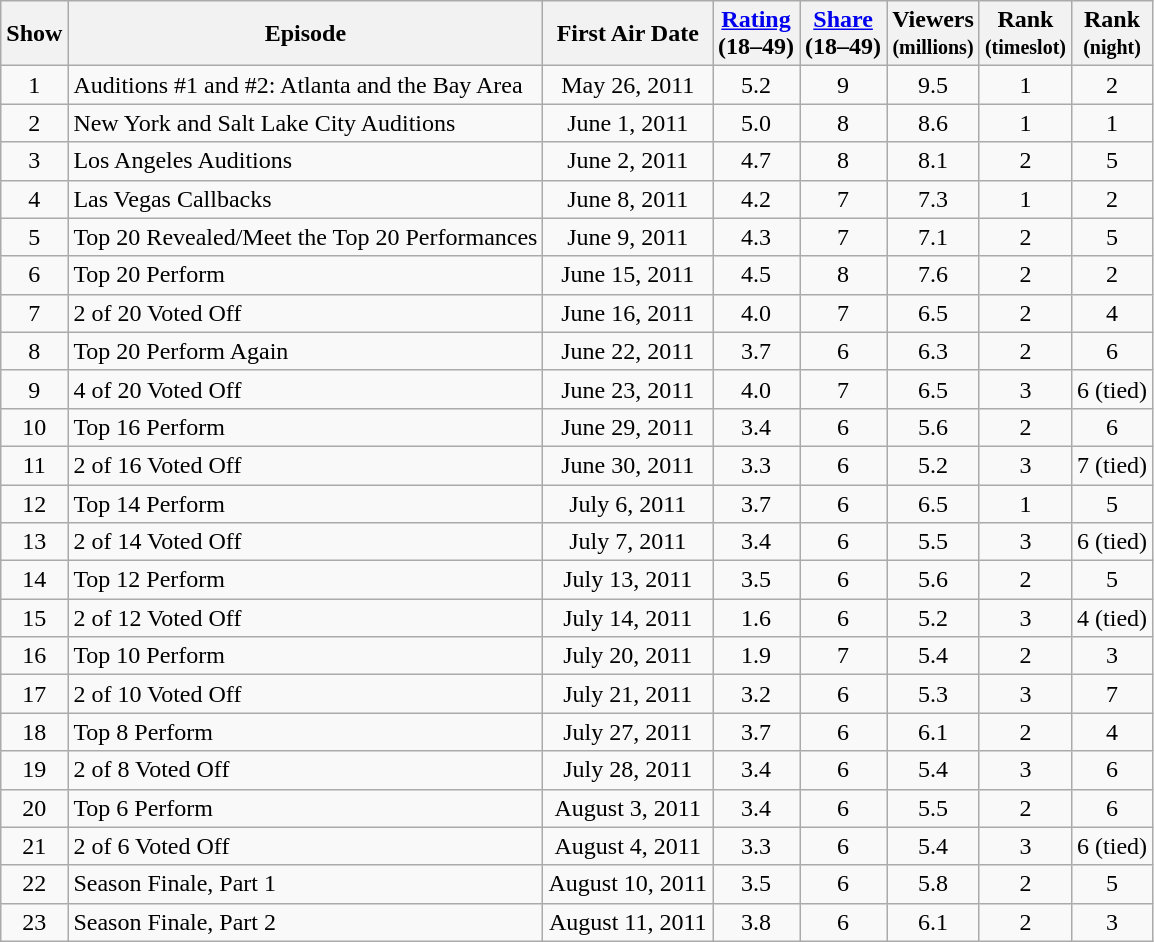<table class="wikitable" style="text-align:center">
<tr>
<th>Show</th>
<th>Episode</th>
<th>First Air Date</th>
<th><a href='#'>Rating</a><br>(18–49)</th>
<th><a href='#'>Share</a><br>(18–49)</th>
<th>Viewers<br><small>(millions)</small></th>
<th>Rank<br><small>(timeslot)</small></th>
<th>Rank<br><small>(night)</small></th>
</tr>
<tr>
<td>1</td>
<td style="text-align:left;">Auditions #1 and #2: Atlanta and the Bay Area</td>
<td>May 26, 2011</td>
<td>5.2</td>
<td>9</td>
<td>9.5</td>
<td>1</td>
<td>2</td>
</tr>
<tr>
<td>2</td>
<td style="text-align:left;">New York and Salt Lake City Auditions</td>
<td>June 1, 2011</td>
<td>5.0</td>
<td>8</td>
<td>8.6</td>
<td>1</td>
<td>1</td>
</tr>
<tr>
<td>3</td>
<td style="text-align:left;">Los Angeles Auditions</td>
<td>June 2, 2011</td>
<td>4.7</td>
<td>8</td>
<td>8.1</td>
<td>2</td>
<td>5</td>
</tr>
<tr>
<td>4</td>
<td style="text-align:left;">Las Vegas Callbacks</td>
<td>June 8, 2011</td>
<td>4.2</td>
<td>7</td>
<td>7.3</td>
<td>1</td>
<td>2</td>
</tr>
<tr>
<td>5</td>
<td style="text-align:left;">Top 20 Revealed/Meet the Top 20 Performances</td>
<td>June 9, 2011</td>
<td>4.3</td>
<td>7</td>
<td>7.1</td>
<td>2</td>
<td>5</td>
</tr>
<tr>
<td>6</td>
<td style="text-align:left;">Top 20 Perform</td>
<td>June 15, 2011</td>
<td>4.5</td>
<td>8</td>
<td>7.6</td>
<td>2</td>
<td>2</td>
</tr>
<tr>
<td>7</td>
<td style="text-align:left;">2 of 20 Voted Off</td>
<td>June 16, 2011</td>
<td>4.0</td>
<td>7</td>
<td>6.5</td>
<td>2</td>
<td>4</td>
</tr>
<tr>
<td>8</td>
<td style="text-align:left;">Top 20 Perform Again</td>
<td>June 22, 2011</td>
<td>3.7</td>
<td>6</td>
<td>6.3</td>
<td>2</td>
<td>6</td>
</tr>
<tr>
<td>9</td>
<td style="text-align:left;">4 of 20 Voted Off</td>
<td>June 23, 2011</td>
<td>4.0</td>
<td>7</td>
<td>6.5</td>
<td>3</td>
<td>6 (tied)</td>
</tr>
<tr>
<td>10</td>
<td style="text-align:left;">Top 16 Perform</td>
<td>June 29, 2011</td>
<td>3.4</td>
<td>6</td>
<td>5.6</td>
<td>2</td>
<td>6</td>
</tr>
<tr>
<td>11</td>
<td style="text-align:left;">2 of 16 Voted Off</td>
<td>June 30, 2011</td>
<td>3.3</td>
<td>6</td>
<td>5.2</td>
<td>3</td>
<td>7 (tied)</td>
</tr>
<tr>
<td>12</td>
<td style="text-align:left;">Top 14 Perform</td>
<td>July 6, 2011</td>
<td>3.7</td>
<td>6</td>
<td>6.5</td>
<td>1</td>
<td>5</td>
</tr>
<tr>
<td>13</td>
<td style="text-align:left;">2 of 14 Voted Off</td>
<td>July 7, 2011</td>
<td>3.4</td>
<td>6</td>
<td>5.5</td>
<td>3</td>
<td>6 (tied)</td>
</tr>
<tr>
<td>14</td>
<td style="text-align:left;">Top 12 Perform</td>
<td>July 13, 2011</td>
<td>3.5</td>
<td>6</td>
<td>5.6</td>
<td>2</td>
<td>5</td>
</tr>
<tr>
<td>15</td>
<td style="text-align:left;">2 of 12 Voted Off</td>
<td>July 14, 2011</td>
<td>1.6</td>
<td>6</td>
<td>5.2</td>
<td>3</td>
<td>4 (tied)</td>
</tr>
<tr>
<td>16</td>
<td style="text-align:left;">Top 10 Perform</td>
<td>July 20, 2011</td>
<td>1.9</td>
<td>7</td>
<td>5.4</td>
<td>2</td>
<td>3</td>
</tr>
<tr>
<td>17</td>
<td style="text-align:left;">2 of 10 Voted Off</td>
<td>July 21, 2011</td>
<td>3.2</td>
<td>6</td>
<td>5.3</td>
<td>3</td>
<td>7</td>
</tr>
<tr>
<td>18</td>
<td style="text-align:left;">Top 8 Perform</td>
<td>July 27, 2011</td>
<td>3.7</td>
<td>6</td>
<td>6.1</td>
<td>2</td>
<td>4</td>
</tr>
<tr>
<td>19</td>
<td style="text-align:left;">2 of 8 Voted Off</td>
<td>July 28, 2011</td>
<td>3.4</td>
<td>6</td>
<td>5.4</td>
<td>3</td>
<td>6</td>
</tr>
<tr>
<td>20</td>
<td style="text-align:left;">Top 6 Perform</td>
<td>August 3, 2011</td>
<td>3.4</td>
<td>6</td>
<td>5.5</td>
<td>2</td>
<td>6</td>
</tr>
<tr>
<td>21</td>
<td style="text-align:left;">2 of 6 Voted Off</td>
<td>August 4, 2011</td>
<td>3.3</td>
<td>6</td>
<td>5.4</td>
<td>3</td>
<td>6 (tied)</td>
</tr>
<tr>
<td>22</td>
<td style="text-align:left;">Season Finale, Part 1</td>
<td>August 10, 2011</td>
<td>3.5</td>
<td>6</td>
<td>5.8</td>
<td>2</td>
<td>5</td>
</tr>
<tr>
<td>23</td>
<td style="text-align:left;">Season Finale, Part 2</td>
<td>August 11, 2011</td>
<td>3.8</td>
<td>6</td>
<td>6.1</td>
<td>2</td>
<td>3</td>
</tr>
</table>
